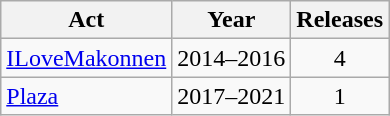<table class="wikitable sortable">
<tr>
<th>Act</th>
<th>Year</th>
<th>Releases</th>
</tr>
<tr>
<td><a href='#'>ILoveMakonnen</a></td>
<td style="text-align:center;">2014–2016</td>
<td style="text-align:center;">4</td>
</tr>
<tr>
<td><a href='#'>Plaza</a></td>
<td style="text-align:center;">2017–2021</td>
<td style="text-align:center;">1</td>
</tr>
</table>
